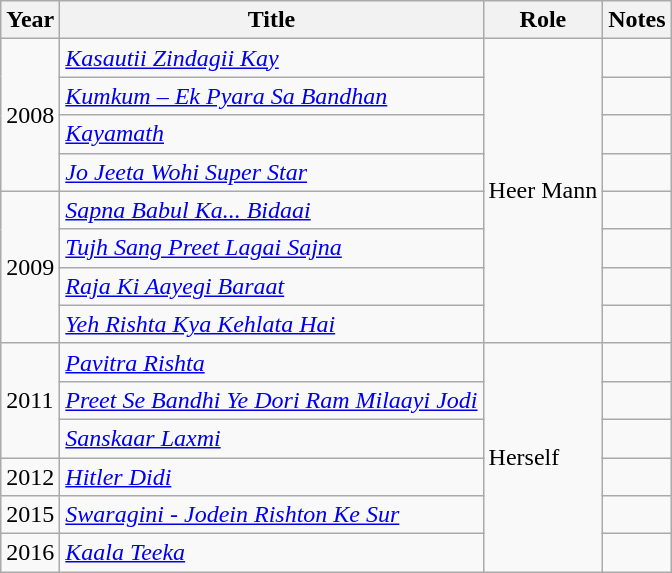<table class="wikitable sortable">
<tr>
<th>Year</th>
<th>Title</th>
<th>Role</th>
<th>Notes</th>
</tr>
<tr>
<td rowspan="4">2008</td>
<td><em><a href='#'>Kasautii Zindagii Kay</a></em></td>
<td rowspan="8">Heer Mann</td>
<td></td>
</tr>
<tr>
<td><em><a href='#'>Kumkum – Ek Pyara Sa Bandhan</a></em></td>
<td></td>
</tr>
<tr>
<td><em><a href='#'>Kayamath</a></em></td>
<td></td>
</tr>
<tr>
<td><em><a href='#'>Jo Jeeta Wohi Super Star</a></em></td>
<td></td>
</tr>
<tr>
<td rowspan="4">2009</td>
<td><em><a href='#'>Sapna Babul Ka... Bidaai</a></em></td>
<td></td>
</tr>
<tr>
<td><em><a href='#'>Tujh Sang Preet Lagai Sajna</a></em></td>
<td></td>
</tr>
<tr>
<td><em><a href='#'>Raja Ki Aayegi Baraat</a></em></td>
<td></td>
</tr>
<tr>
<td><em><a href='#'>Yeh Rishta Kya Kehlata Hai</a></em></td>
<td></td>
</tr>
<tr>
<td rowspan="3">2011</td>
<td><em><a href='#'>Pavitra Rishta</a></em></td>
<td rowspan="6">Herself</td>
<td></td>
</tr>
<tr>
<td><em><a href='#'>Preet Se Bandhi Ye Dori Ram Milaayi Jodi</a></em></td>
<td></td>
</tr>
<tr>
<td><em><a href='#'>Sanskaar Laxmi</a></em></td>
<td></td>
</tr>
<tr>
<td>2012</td>
<td><em><a href='#'>Hitler Didi</a></em></td>
<td></td>
</tr>
<tr>
<td>2015</td>
<td><em><a href='#'>Swaragini - Jodein Rishton Ke Sur</a></em></td>
<td></td>
</tr>
<tr>
<td>2016</td>
<td><em><a href='#'>Kaala Teeka</a></em></td>
<td></td>
</tr>
</table>
